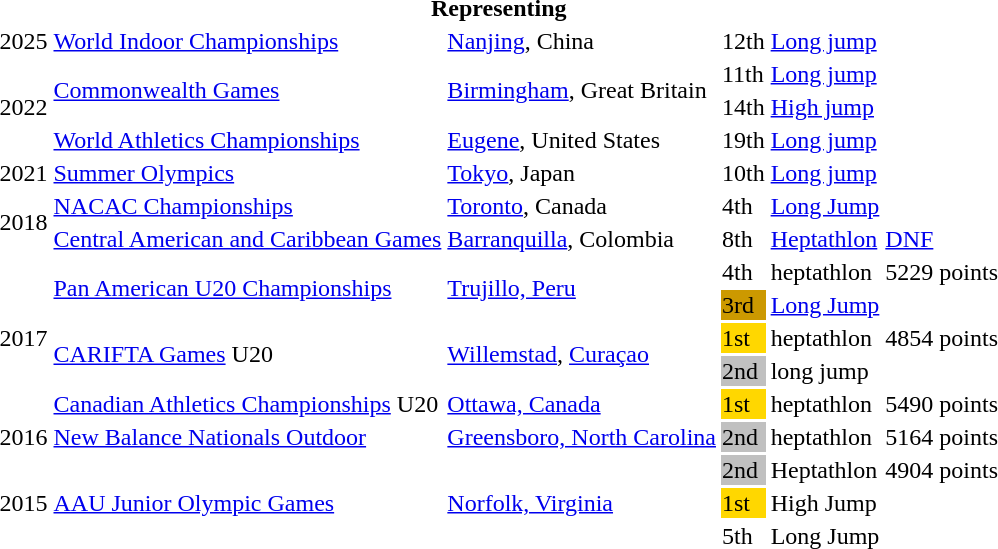<table>
<tr>
<th colspan="7">Representing </th>
</tr>
<tr>
<td>2025</td>
<td><a href='#'>World Indoor Championships</a></td>
<td><a href='#'>Nanjing</a>, China</td>
<td>12th</td>
<td><a href='#'>Long jump</a></td>
<td><a href='#'></a></td>
</tr>
<tr>
<td rowspan=3>2022</td>
<td rowspan=2><a href='#'>Commonwealth Games</a></td>
<td rowspan=2><a href='#'>Birmingham</a>, Great Britain</td>
<td>11th</td>
<td><a href='#'>Long jump</a></td>
<td><a href='#'></a></td>
</tr>
<tr>
<td>14th</td>
<td><a href='#'>High jump</a></td>
<td><a href='#'></a></td>
</tr>
<tr>
<td><a href='#'>World Athletics Championships</a></td>
<td><a href='#'>Eugene</a>, United States</td>
<td>19th</td>
<td><a href='#'>Long jump</a></td>
<td><a href='#'></a></td>
</tr>
<tr>
<td>2021</td>
<td><a href='#'>Summer Olympics</a></td>
<td><a href='#'>Tokyo</a>, Japan</td>
<td>10th</td>
<td><a href='#'>Long jump</a></td>
<td><a href='#'></a></td>
</tr>
<tr>
<td rowspan=2>2018</td>
<td><a href='#'>NACAC Championships</a></td>
<td><a href='#'>Toronto</a>, Canada</td>
<td>4th</td>
<td><a href='#'>Long Jump</a></td>
<td><a href='#'></a></td>
</tr>
<tr>
<td><a href='#'>Central American and Caribbean Games</a></td>
<td><a href='#'>Barranquilla</a>, Colombia</td>
<td>8th</td>
<td><a href='#'>Heptathlon</a></td>
<td><a href='#'>DNF</a></td>
</tr>
<tr>
<td rowspan=5>2017</td>
<td rowspan=2><a href='#'>Pan American U20 Championships</a></td>
<td rowspan=2><a href='#'>Trujillo, Peru</a></td>
<td>4th</td>
<td>heptathlon</td>
<td>5229 points</td>
</tr>
<tr>
<td bgcolor=cc9900>3rd</td>
<td><a href='#'>Long Jump</a></td>
<td><a href='#'></a></td>
</tr>
<tr>
<td rowspan=2><a href='#'>CARIFTA Games</a> U20</td>
<td rowspan=2><a href='#'>Willemstad</a>, <a href='#'>Curaçao</a></td>
<td bgcolor=gold>1st</td>
<td>heptathlon</td>
<td>4854 points</td>
</tr>
<tr>
<td bgcolor=silver>2nd</td>
<td>long jump</td>
<td></td>
</tr>
<tr>
<td><a href='#'>Canadian Athletics Championships</a> U20</td>
<td><a href='#'>Ottawa, Canada</a></td>
<td bgcolor=gold>1st</td>
<td>heptathlon</td>
<td>5490 points</td>
</tr>
<tr>
<td>2016</td>
<td><a href='#'>New Balance Nationals Outdoor</a></td>
<td><a href='#'>Greensboro, North Carolina</a></td>
<td bgcolor=silver>2nd</td>
<td>heptathlon</td>
<td>5164 points</td>
</tr>
<tr>
<td rowspan=3>2015</td>
<td rowspan=3><a href='#'>AAU Junior Olympic Games</a></td>
<td rowspan=3><a href='#'>Norfolk, Virginia</a></td>
<td bgcolor=silver>2nd</td>
<td>Heptathlon</td>
<td>4904 points</td>
</tr>
<tr>
<td bgcolor=gold>1st</td>
<td>High Jump</td>
<td></td>
</tr>
<tr>
<td>5th</td>
<td>Long Jump</td>
<td></td>
</tr>
</table>
